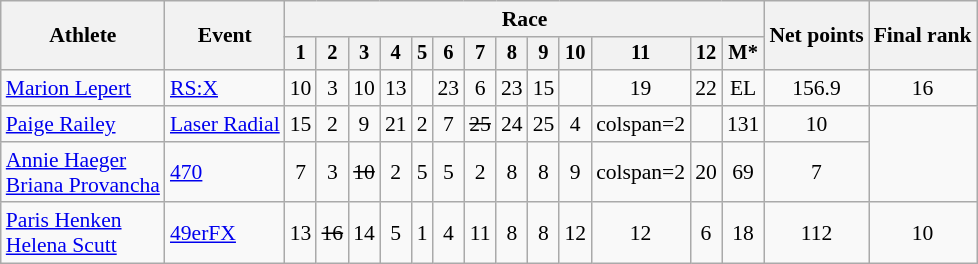<table class=wikitable style=font-size:90%;text-align:center>
<tr>
<th rowspan=2>Athlete</th>
<th rowspan=2>Event</th>
<th colspan=13>Race</th>
<th rowspan=2>Net points</th>
<th rowspan=2>Final rank</th>
</tr>
<tr style=font-size:95%>
<th>1</th>
<th>2</th>
<th>3</th>
<th>4</th>
<th>5</th>
<th>6</th>
<th>7</th>
<th>8</th>
<th>9</th>
<th>10</th>
<th>11</th>
<th>12</th>
<th>M*</th>
</tr>
<tr>
<td align=left><a href='#'>Marion Lepert</a></td>
<td align=left><a href='#'>RS:X</a></td>
<td>10</td>
<td>3</td>
<td>10</td>
<td>13</td>
<td></td>
<td>23</td>
<td>6</td>
<td>23</td>
<td>15</td>
<td><s></s></td>
<td>19</td>
<td>22</td>
<td>EL</td>
<td>156.9</td>
<td>16</td>
</tr>
<tr>
<td align=left><a href='#'>Paige Railey</a></td>
<td align=left><a href='#'>Laser Radial</a></td>
<td>15</td>
<td>2</td>
<td>9</td>
<td>21</td>
<td>2</td>
<td>7</td>
<td><s>25</s></td>
<td>24</td>
<td>25</td>
<td>4</td>
<td>colspan=2 </td>
<td></td>
<td>131</td>
<td>10</td>
</tr>
<tr>
<td align=left><a href='#'>Annie Haeger</a><br><a href='#'>Briana Provancha</a></td>
<td align=left><a href='#'>470</a></td>
<td>7</td>
<td>3</td>
<td><s>10</s></td>
<td>2</td>
<td>5</td>
<td>5</td>
<td>2</td>
<td>8</td>
<td>8</td>
<td>9</td>
<td>colspan=2 </td>
<td>20</td>
<td>69</td>
<td>7</td>
</tr>
<tr>
<td align=left><a href='#'>Paris Henken</a><br><a href='#'>Helena Scutt</a></td>
<td align=left><a href='#'>49erFX</a></td>
<td>13</td>
<td><s>16</s></td>
<td>14</td>
<td>5</td>
<td>1</td>
<td>4</td>
<td>11</td>
<td>8</td>
<td>8</td>
<td>12</td>
<td>12</td>
<td>6</td>
<td>18</td>
<td>112</td>
<td>10</td>
</tr>
</table>
